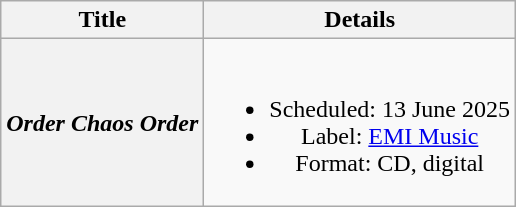<table class="wikitable plainrowheaders" style="text-align:center;" border="1">
<tr>
<th scope="col">Title</th>
<th scope="col">Details</th>
</tr>
<tr>
<th scope="row"><em>Order Chaos Order</em></th>
<td><br><ul><li>Scheduled: 13 June 2025</li><li>Label: <a href='#'>EMI Music</a></li><li>Format: CD, digital</li></ul></td>
</tr>
</table>
